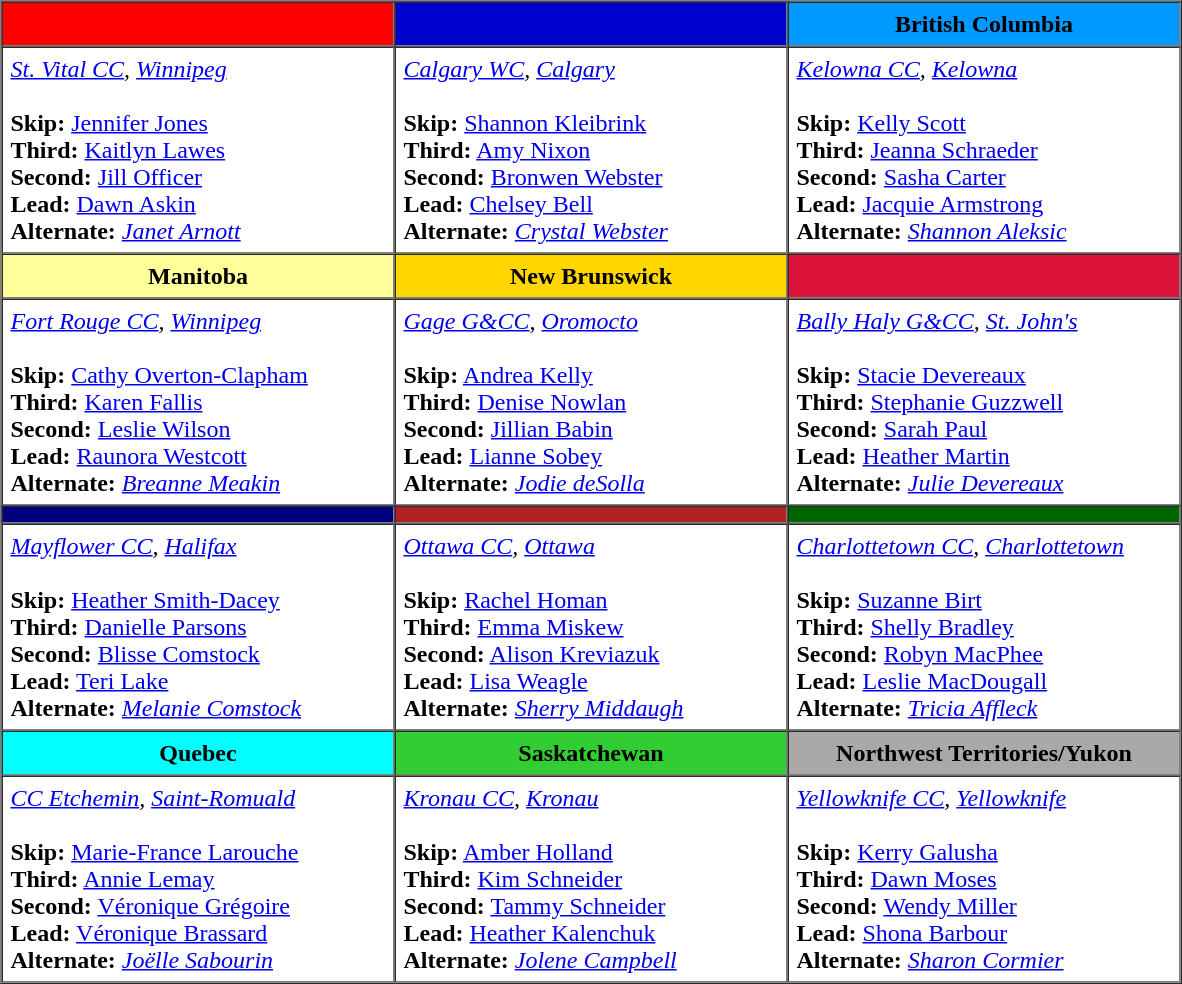<table border=1 cellpadding=5 cellspacing=0>
<tr>
<th bgcolor="#FF0000" width="250"> </th>
<th bgcolor="#0000CD" width="250"> </th>
<th bgcolor="#0099FF" width="250"> British Columbia</th>
</tr>
<tr align=center>
<td align=left><em><a href='#'>St. Vital CC</a>, <a href='#'>Winnipeg</a></em><br><br><strong>Skip:</strong>  <a href='#'>Jennifer Jones</a><br>
<strong>Third:</strong>  <a href='#'>Kaitlyn Lawes</a><br>
<strong>Second:</strong>  <a href='#'>Jill Officer</a><br>
<strong>Lead:</strong> <a href='#'>Dawn Askin</a><br>
<strong>Alternate:</strong> <em><a href='#'>Janet Arnott</a></em></td>
<td align=left><em><a href='#'>Calgary WC</a>, <a href='#'>Calgary</a></em><br><br><strong>Skip:</strong>  <a href='#'>Shannon Kleibrink</a><br>
<strong>Third:</strong>  <a href='#'>Amy Nixon</a><br>
<strong>Second:</strong>  <a href='#'>Bronwen Webster</a><br>
<strong>Lead:</strong> <a href='#'>Chelsey Bell</a><br>
<strong>Alternate:</strong> <em><a href='#'>Crystal Webster</a></em></td>
<td align=left><em><a href='#'>Kelowna CC</a>, <a href='#'>Kelowna</a></em><br><br><strong>Skip:</strong> <a href='#'>Kelly Scott</a><br>
<strong>Third:</strong> <a href='#'>Jeanna Schraeder</a><br>
<strong>Second:</strong> <a href='#'>Sasha Carter</a><br>
<strong>Lead:</strong> <a href='#'>Jacquie Armstrong</a><br>
<strong>Alternate:</strong> <em><a href='#'>Shannon Aleksic</a></em></td>
</tr>
<tr border=1 cellpadding=5 cellspacing=0>
<th bgcolor="#FFFF99" width="250"> Manitoba</th>
<th bgcolor="#FFD700" width="250"> New Brunswick</th>
<th bgcolor="#DC143C" width="250"> </th>
</tr>
<tr align=center>
<td align=left><em><a href='#'>Fort Rouge CC</a>, <a href='#'>Winnipeg</a></em><br><br><strong>Skip:</strong> <a href='#'>Cathy Overton-Clapham</a><br>
<strong>Third:</strong> <a href='#'>Karen Fallis</a><br>
<strong>Second:</strong> <a href='#'>Leslie Wilson</a><br>
<strong>Lead:</strong> <a href='#'>Raunora Westcott</a><br>
<strong>Alternate:</strong> <em><a href='#'>Breanne Meakin</a></em></td>
<td align=left><em><a href='#'>Gage G&CC</a>, <a href='#'>Oromocto</a></em><br><br><strong>Skip:</strong> <a href='#'>Andrea Kelly</a><br>
<strong>Third:</strong> <a href='#'>Denise Nowlan</a><br>
<strong>Second:</strong> <a href='#'>Jillian Babin</a><br>
<strong>Lead:</strong> <a href='#'>Lianne Sobey</a><br>
<strong>Alternate:</strong> <em><a href='#'>Jodie deSolla</a></em></td>
<td align=left><em><a href='#'>Bally Haly G&CC</a>, <a href='#'>St. John's</a></em><br><br><strong>Skip:</strong> <a href='#'>Stacie Devereaux</a><br>
<strong>Third:</strong> <a href='#'>Stephanie Guzzwell</a><br>
<strong>Second:</strong> <a href='#'>Sarah Paul</a><br>
<strong>Lead:</strong> <a href='#'>Heather Martin</a><br>
<strong>Alternate:</strong> <em><a href='#'>Julie Devereaux</a></em></td>
</tr>
<tr border=1 cellpadding=5 cellspacing=0>
<th bgcolor="#000080" width="250"> </th>
<th bgcolor="#B22222" width="250"> </th>
<th bgcolor="#006400" width="250"> </th>
</tr>
<tr align=center>
<td align=left><em><a href='#'>Mayflower CC</a>, <a href='#'>Halifax</a></em><br><br><strong>Skip:</strong> <a href='#'>Heather Smith-Dacey</a><br>
<strong>Third:</strong> <a href='#'>Danielle Parsons</a><br>
<strong>Second:</strong> <a href='#'>Blisse Comstock</a><br>
<strong>Lead:</strong> <a href='#'>Teri Lake</a><br>
<strong>Alternate:</strong> <em><a href='#'>Melanie Comstock</a></em></td>
<td align=left><em><a href='#'>Ottawa CC</a>, <a href='#'>Ottawa</a></em><br><br><strong>Skip:</strong> <a href='#'>Rachel Homan</a><br>
<strong>Third:</strong> <a href='#'>Emma Miskew</a><br>
<strong>Second:</strong> <a href='#'>Alison Kreviazuk</a><br>
<strong>Lead:</strong> <a href='#'>Lisa Weagle</a><br>
<strong>Alternate:</strong> <em><a href='#'>Sherry Middaugh</a></em></td>
<td align=left><em><a href='#'>Charlottetown CC</a>, <a href='#'>Charlottetown</a></em><br><br><strong>Skip:</strong> <a href='#'>Suzanne Birt</a><br>
<strong>Third:</strong> <a href='#'>Shelly Bradley</a><br>
<strong>Second:</strong> <a href='#'>Robyn MacPhee</a><br>
<strong>Lead:</strong> <a href='#'>Leslie MacDougall</a><br>
<strong>Alternate:</strong> <em><a href='#'>Tricia Affleck</a></em></td>
</tr>
<tr border=1 cellpadding=5 cellspacing=0>
<th bgcolor="#00FFFF" width="250"> Quebec</th>
<th bgcolor="#32CD32" width="250"> Saskatchewan</th>
<th bgcolor="#A9A9A9" width="250"> Northwest Territories/Yukon</th>
</tr>
<tr align=center>
<td align=left><em><a href='#'>CC Etchemin</a>, <a href='#'>Saint-Romuald</a></em><br><br><strong>Skip:</strong> <a href='#'>Marie-France Larouche</a><br>
<strong>Third:</strong> <a href='#'>Annie Lemay</a><br>
<strong>Second:</strong> <a href='#'>Véronique Grégoire</a><br>
<strong>Lead:</strong> <a href='#'>Véronique Brassard</a><br>
<strong>Alternate:</strong> <em><a href='#'>Joëlle Sabourin</a></em></td>
<td align=left><em><a href='#'>Kronau CC</a>, <a href='#'>Kronau</a></em><br><br><strong>Skip:</strong> <a href='#'>Amber Holland</a><br>
<strong>Third:</strong> <a href='#'>Kim Schneider</a><br>
<strong>Second:</strong> <a href='#'>Tammy Schneider</a><br>
<strong>Lead:</strong> <a href='#'>Heather Kalenchuk</a><br>
<strong>Alternate:</strong> <em><a href='#'>Jolene Campbell</a></em></td>
<td align=left><em><a href='#'>Yellowknife CC</a>, <a href='#'>Yellowknife</a></em><br><br><strong>Skip:</strong> <a href='#'>Kerry Galusha</a><br>
<strong>Third:</strong> <a href='#'>Dawn Moses</a><br>
<strong>Second:</strong> <a href='#'>Wendy Miller</a><br>
<strong>Lead:</strong> <a href='#'>Shona Barbour</a><br>
<strong>Alternate:</strong> <em><a href='#'>Sharon Cormier</a></em></td>
</tr>
</table>
